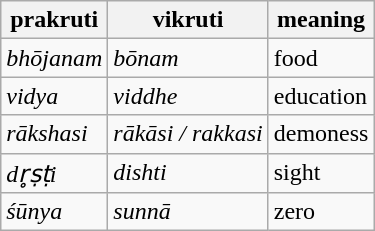<table class="wikitable">
<tr>
<th>prakruti</th>
<th>vikruti</th>
<th>meaning</th>
</tr>
<tr>
<td><em>bhōjanam</em></td>
<td><em>bōnam</em></td>
<td>food</td>
</tr>
<tr>
<td><em>vidya</em></td>
<td><em>viddhe</em></td>
<td>education</td>
</tr>
<tr>
<td><em>rākshasi</em></td>
<td><em>rākāsi / rakkasi</em></td>
<td>demoness</td>
</tr>
<tr>
<td><em>dr̥ṣṭi</em></td>
<td><em>dishti</em></td>
<td>sight</td>
</tr>
<tr>
<td><em>śūnya</em></td>
<td><em>sunnā</em></td>
<td>zero</td>
</tr>
</table>
